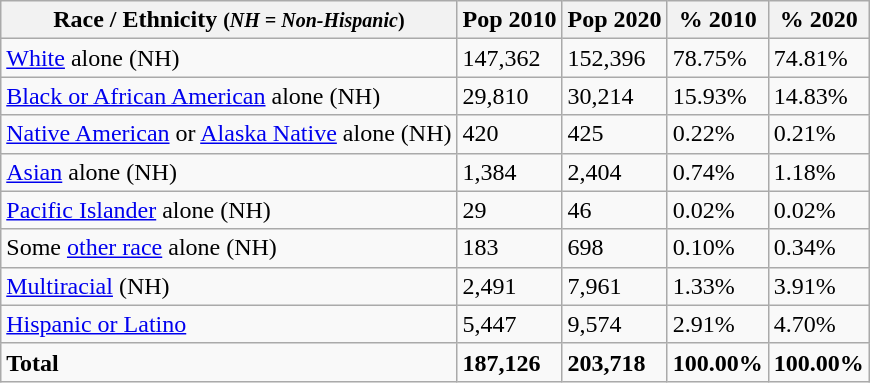<table class="wikitable">
<tr>
<th>Race / Ethnicity <small>(<em>NH = Non-Hispanic</em>)</small></th>
<th>Pop 2010</th>
<th>Pop 2020</th>
<th>% 2010</th>
<th>% 2020</th>
</tr>
<tr>
<td><a href='#'>White</a> alone (NH)</td>
<td>147,362</td>
<td>152,396</td>
<td>78.75%</td>
<td>74.81%</td>
</tr>
<tr>
<td><a href='#'>Black or African American</a> alone (NH)</td>
<td>29,810</td>
<td>30,214</td>
<td>15.93%</td>
<td>14.83%</td>
</tr>
<tr>
<td><a href='#'>Native American</a> or <a href='#'>Alaska Native</a> alone (NH)</td>
<td>420</td>
<td>425</td>
<td>0.22%</td>
<td>0.21%</td>
</tr>
<tr>
<td><a href='#'>Asian</a> alone (NH)</td>
<td>1,384</td>
<td>2,404</td>
<td>0.74%</td>
<td>1.18%</td>
</tr>
<tr>
<td><a href='#'>Pacific Islander</a> alone (NH)</td>
<td>29</td>
<td>46</td>
<td>0.02%</td>
<td>0.02%</td>
</tr>
<tr>
<td>Some <a href='#'>other race</a> alone (NH)</td>
<td>183</td>
<td>698</td>
<td>0.10%</td>
<td>0.34%</td>
</tr>
<tr>
<td><a href='#'>Multiracial</a> (NH)</td>
<td>2,491</td>
<td>7,961</td>
<td>1.33%</td>
<td>3.91%</td>
</tr>
<tr>
<td><a href='#'>Hispanic or Latino</a></td>
<td>5,447</td>
<td>9,574</td>
<td>2.91%</td>
<td>4.70%</td>
</tr>
<tr>
<td><strong>Total</strong></td>
<td><strong>187,126</strong></td>
<td><strong>203,718</strong></td>
<td><strong>100.00%</strong></td>
<td><strong>100.00%</strong></td>
</tr>
</table>
